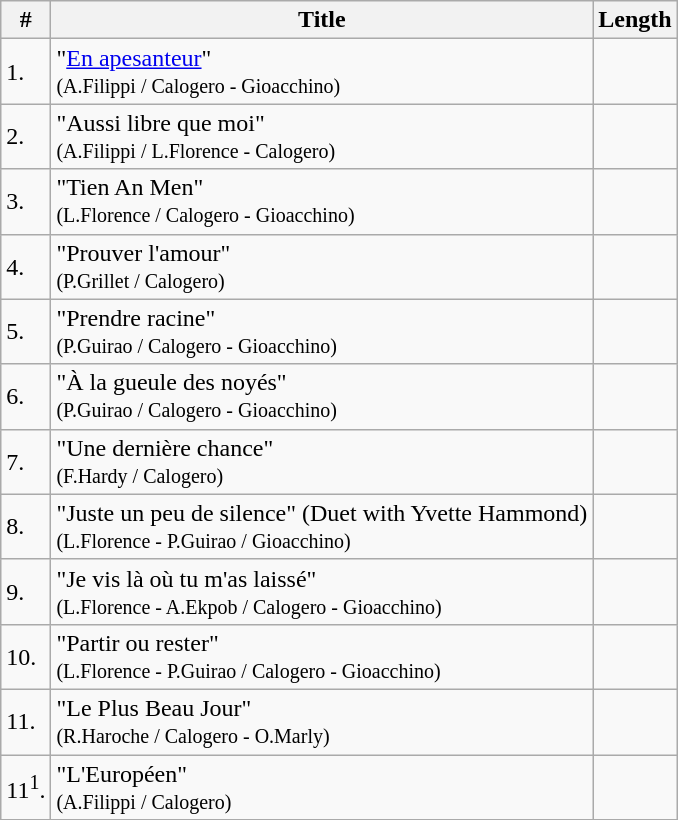<table class="wikitable" size=80%>
<tr>
<th>#</th>
<th>Title</th>
<th>Length</th>
</tr>
<tr>
<td>1.</td>
<td>"<a href='#'>En apesanteur</a>" <br><small>(A.Filippi / Calogero - Gioacchino)</small></td>
<td></td>
</tr>
<tr>
<td>2.</td>
<td>"Aussi libre que moi" <br><small>(A.Filippi / L.Florence - Calogero)</small></td>
<td></td>
</tr>
<tr>
<td>3.</td>
<td>"Tien An Men" <br><small>(L.Florence / Calogero - Gioacchino)</small></td>
<td></td>
</tr>
<tr>
<td>4.</td>
<td>"Prouver l'amour" <br><small>(P.Grillet / Calogero)</small></td>
<td></td>
</tr>
<tr>
<td>5.</td>
<td>"Prendre racine" <br><small>(P.Guirao / Calogero - Gioacchino)</small></td>
<td></td>
</tr>
<tr>
<td>6.</td>
<td>"À la gueule des noyés" <br><small>(P.Guirao / Calogero - Gioacchino)</small></td>
<td></td>
</tr>
<tr>
<td>7.</td>
<td>"Une dernière chance" <br><small>(F.Hardy / Calogero)</small></td>
<td></td>
</tr>
<tr>
<td>8.</td>
<td>"Juste un peu de silence" (Duet with Yvette Hammond) <br><small>(L.Florence - P.Guirao / Gioacchino)</small></td>
<td></td>
</tr>
<tr>
<td>9.</td>
<td>"Je vis là où tu m'as laissé" <br><small>(L.Florence - A.Ekpob / Calogero - Gioacchino)</small></td>
<td></td>
</tr>
<tr>
<td>10.</td>
<td>"Partir ou rester" <br><small>(L.Florence - P.Guirao / Calogero - Gioacchino)</small></td>
<td></td>
</tr>
<tr>
<td>11.</td>
<td>"Le Plus Beau Jour" <br><small>(R.Haroche / Calogero - O.Marly)</small></td>
<td></td>
</tr>
<tr>
<td>11<sup>1</sup>.</td>
<td>"L'Européen" <br><small>(A.Filippi / Calogero)</small></td>
<td></td>
</tr>
<tr>
</tr>
</table>
